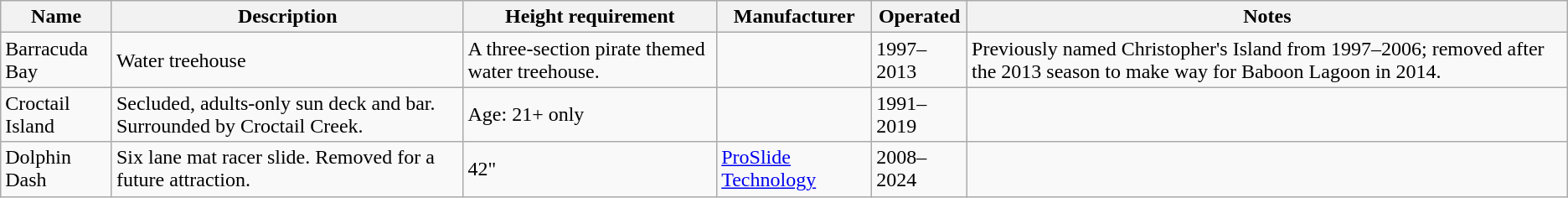<table class="wikitable sortable">
<tr>
<th>Name</th>
<th>Description</th>
<th>Height requirement</th>
<th>Manufacturer</th>
<th>Operated</th>
<th>Notes</th>
</tr>
<tr>
<td>Barracuda Bay</td>
<td>Water treehouse</td>
<td>A three-section pirate themed water treehouse.</td>
<td></td>
<td>1997–2013</td>
<td>Previously named Christopher's Island from 1997–2006; removed after the 2013 season to make way for Baboon Lagoon in 2014.</td>
</tr>
<tr>
<td>Croctail Island</td>
<td>Secluded, adults-only sun deck and bar. Surrounded by Croctail Creek.</td>
<td>Age: 21+ only</td>
<td></td>
<td>1991–2019</td>
<td></td>
</tr>
<tr>
<td>Dolphin Dash</td>
<td>Six lane mat racer slide. Removed for a future attraction.</td>
<td>42"</td>
<td><a href='#'>ProSlide Technology</a></td>
<td>2008–2024</td>
<td></td>
</tr>
</table>
